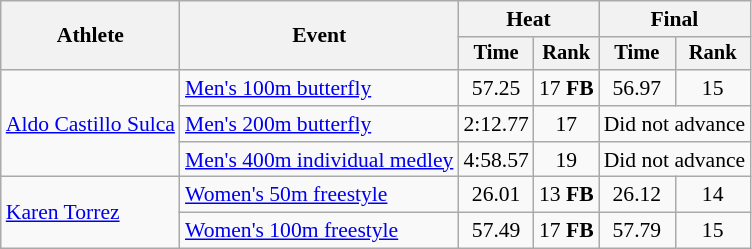<table class=wikitable style="font-size:90%">
<tr>
<th rowspan="2">Athlete</th>
<th rowspan="2">Event</th>
<th colspan="2">Heat</th>
<th colspan="2">Final</th>
</tr>
<tr style="font-size:95%">
<th>Time</th>
<th>Rank</th>
<th>Time</th>
<th>Rank</th>
</tr>
<tr align=center>
<td align=left rowspan="3"><a href='#'>Aldo Castillo Sulca</a></td>
<td align=left><a href='#'>Men's 100m butterfly</a></td>
<td align=center>57.25</td>
<td align=center>17 <strong>FB</strong></td>
<td align=center>56.97</td>
<td align=center>15</td>
</tr>
<tr>
<td align=left><a href='#'>Men's 200m butterfly</a></td>
<td align=center>2:12.77</td>
<td align=center>17</td>
<td colspan="2">Did not advance</td>
</tr>
<tr>
<td align=left><a href='#'>Men's 400m individual medley</a></td>
<td align=center>4:58.57</td>
<td align=center>19</td>
<td colspan="2">Did not advance</td>
</tr>
<tr align=center>
<td align=left rowspan="2"><a href='#'>Karen Torrez</a></td>
<td align=left><a href='#'>Women's 50m freestyle</a></td>
<td align=center>26.01</td>
<td align=center>13 <strong>FB</strong></td>
<td align=center>26.12</td>
<td align=center>14</td>
</tr>
<tr>
<td align=left><a href='#'>Women's 100m freestyle</a></td>
<td align=center>57.49</td>
<td align=center>17 <strong>FB</strong></td>
<td align=center>57.79</td>
<td align=center>15</td>
</tr>
</table>
